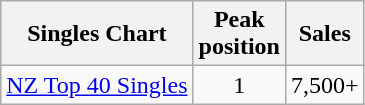<table class="wikitable">
<tr>
<th align="left">Singles Chart</th>
<th align="left">Peak<br>position</th>
<th align="left">Sales</th>
</tr>
<tr>
<td align="left"><a href='#'>NZ Top 40 Singles</a></td>
<td align="center">1</td>
<td align="center">7,500+</td>
</tr>
</table>
